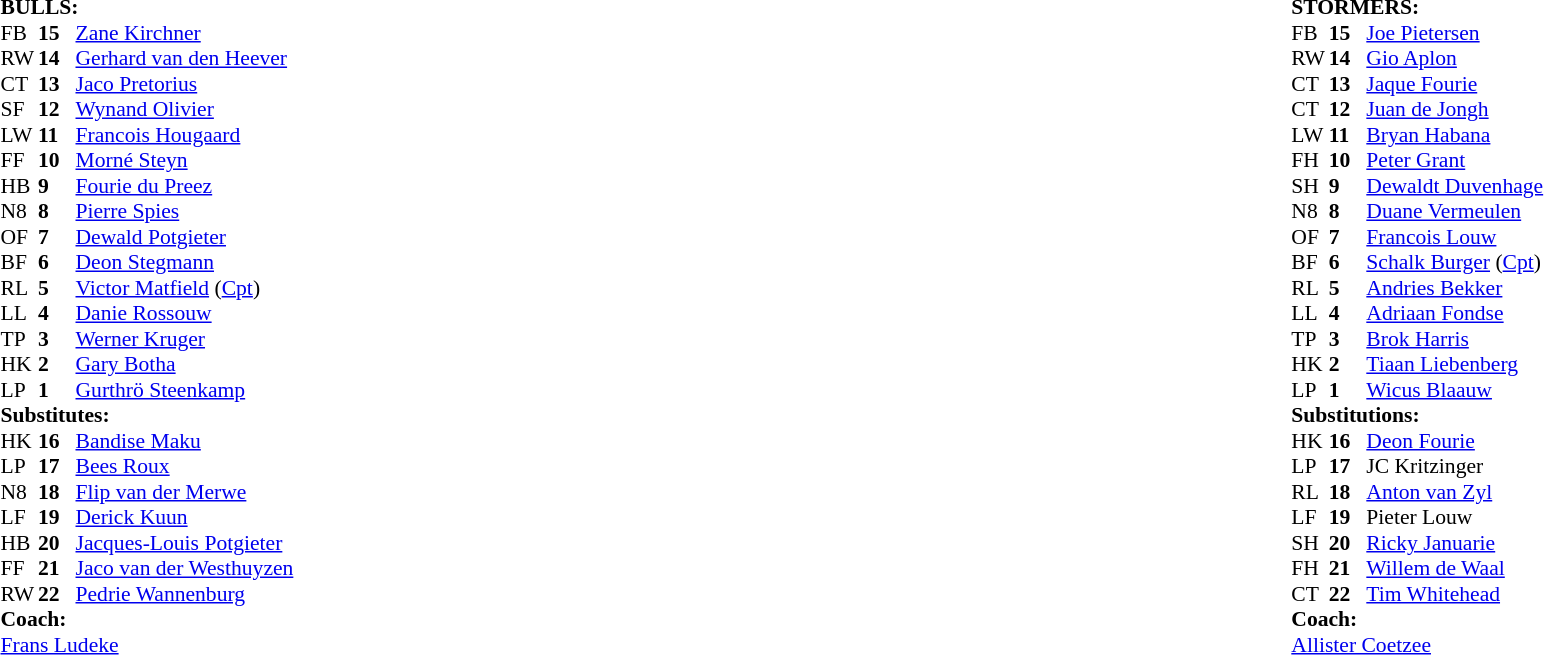<table width="100%">
<tr>
<td valign="top" width="50%"><br><table style="font-size: 90%" cellspacing="0" cellpadding="0">
<tr>
<td colspan="4"><strong>BULLS:</strong></td>
</tr>
<tr>
<th width="25"></th>
<th width="25"></th>
</tr>
<tr>
<td>FB</td>
<td><strong>15</strong></td>
<td><a href='#'>Zane Kirchner</a></td>
</tr>
<tr>
<td>RW</td>
<td><strong>14</strong></td>
<td><a href='#'>Gerhard van den Heever</a></td>
</tr>
<tr>
<td>CT</td>
<td><strong>13</strong></td>
<td><a href='#'>Jaco Pretorius</a></td>
</tr>
<tr>
<td>SF</td>
<td><strong>12</strong></td>
<td><a href='#'>Wynand Olivier</a></td>
</tr>
<tr>
<td>LW</td>
<td><strong>11</strong></td>
<td><a href='#'>Francois Hougaard</a></td>
</tr>
<tr>
<td>FF</td>
<td><strong>10</strong></td>
<td><a href='#'>Morné Steyn</a></td>
</tr>
<tr>
<td>HB</td>
<td><strong>9</strong></td>
<td><a href='#'>Fourie du Preez</a></td>
</tr>
<tr>
<td>N8</td>
<td><strong>8</strong></td>
<td><a href='#'>Pierre Spies</a></td>
</tr>
<tr>
<td>OF</td>
<td><strong>7</strong></td>
<td><a href='#'>Dewald Potgieter</a></td>
</tr>
<tr>
<td>BF</td>
<td><strong>6</strong></td>
<td><a href='#'>Deon Stegmann</a></td>
</tr>
<tr>
<td>RL</td>
<td><strong>5</strong></td>
<td><a href='#'>Victor Matfield</a> (<a href='#'>Cpt</a>)</td>
</tr>
<tr>
<td>LL</td>
<td><strong>4</strong></td>
<td><a href='#'>Danie Rossouw</a></td>
</tr>
<tr>
<td>TP</td>
<td><strong>3</strong></td>
<td><a href='#'>Werner Kruger</a></td>
</tr>
<tr>
<td>HK</td>
<td><strong>2</strong></td>
<td><a href='#'>Gary Botha</a></td>
</tr>
<tr>
<td>LP</td>
<td><strong>1</strong></td>
<td><a href='#'>Gurthrö Steenkamp</a></td>
</tr>
<tr>
<td colspan=3><strong>Substitutes:</strong></td>
</tr>
<tr>
<td>HK</td>
<td><strong>16</strong></td>
<td><a href='#'>Bandise Maku</a></td>
</tr>
<tr>
<td>LP</td>
<td><strong>17</strong></td>
<td><a href='#'>Bees Roux</a></td>
</tr>
<tr>
<td>N8</td>
<td><strong>18</strong></td>
<td><a href='#'>Flip van der Merwe</a></td>
</tr>
<tr>
<td>LF</td>
<td><strong>19</strong></td>
<td><a href='#'>Derick Kuun</a></td>
</tr>
<tr>
<td>HB</td>
<td><strong>20</strong></td>
<td><a href='#'>Jacques-Louis Potgieter</a></td>
</tr>
<tr>
<td>FF</td>
<td><strong>21</strong></td>
<td><a href='#'>Jaco van der Westhuyzen</a></td>
</tr>
<tr>
<td>RW</td>
<td><strong>22</strong></td>
<td><a href='#'>Pedrie Wannenburg</a></td>
</tr>
<tr>
<td colspan="3"><strong>Coach:</strong></td>
</tr>
<tr>
<td colspan="4"> <a href='#'>Frans Ludeke</a></td>
</tr>
</table>
</td>
<td valign="top" width="50%"><br><table style="font-size: 90%" cellspacing="0" cellpadding="0"  align="center">
<tr>
<td colspan="4"><strong>STORMERS:</strong></td>
</tr>
<tr>
<th width="25"></th>
<th width="25"></th>
</tr>
<tr>
<td>FB</td>
<td><strong>15</strong></td>
<td><a href='#'>Joe Pietersen</a></td>
</tr>
<tr>
<td>RW</td>
<td><strong>14</strong></td>
<td><a href='#'>Gio Aplon</a></td>
</tr>
<tr>
<td>CT</td>
<td><strong>13</strong></td>
<td><a href='#'>Jaque Fourie</a></td>
</tr>
<tr>
<td>CT</td>
<td><strong>12</strong></td>
<td><a href='#'>Juan de Jongh</a></td>
</tr>
<tr>
<td>LW</td>
<td><strong>11</strong></td>
<td><a href='#'>Bryan Habana</a></td>
</tr>
<tr>
<td>FH</td>
<td><strong>10</strong></td>
<td><a href='#'>Peter Grant</a></td>
</tr>
<tr>
<td>SH</td>
<td><strong>9</strong></td>
<td><a href='#'>Dewaldt Duvenhage</a></td>
</tr>
<tr>
<td>N8</td>
<td><strong>8</strong></td>
<td><a href='#'>Duane Vermeulen</a></td>
</tr>
<tr>
<td>OF</td>
<td><strong>7</strong></td>
<td><a href='#'>Francois Louw</a></td>
</tr>
<tr>
<td>BF</td>
<td><strong>6</strong></td>
<td><a href='#'>Schalk Burger</a> (<a href='#'>Cpt</a>)</td>
</tr>
<tr>
<td>RL</td>
<td><strong>5</strong></td>
<td><a href='#'>Andries Bekker</a></td>
</tr>
<tr>
<td>LL</td>
<td><strong>4</strong></td>
<td><a href='#'>Adriaan Fondse</a></td>
</tr>
<tr>
<td>TP</td>
<td><strong>3</strong></td>
<td><a href='#'>Brok Harris</a></td>
</tr>
<tr>
<td>HK</td>
<td><strong>2</strong></td>
<td><a href='#'>Tiaan Liebenberg</a></td>
</tr>
<tr>
<td>LP</td>
<td><strong>1</strong></td>
<td><a href='#'>Wicus Blaauw</a></td>
</tr>
<tr>
<td colspan=3><strong>Substitutions:</strong></td>
</tr>
<tr>
<td>HK</td>
<td><strong>16</strong></td>
<td><a href='#'>Deon Fourie</a></td>
</tr>
<tr>
<td>LP</td>
<td><strong>17</strong></td>
<td>JC Kritzinger</td>
</tr>
<tr>
<td>RL</td>
<td><strong>18</strong></td>
<td><a href='#'>Anton van Zyl</a></td>
</tr>
<tr>
<td>LF</td>
<td><strong>19</strong></td>
<td>Pieter Louw</td>
</tr>
<tr>
<td>SH</td>
<td><strong>20</strong></td>
<td><a href='#'>Ricky Januarie</a></td>
</tr>
<tr>
<td>FH</td>
<td><strong>21</strong></td>
<td><a href='#'>Willem de Waal</a></td>
</tr>
<tr>
<td>CT</td>
<td><strong>22</strong></td>
<td><a href='#'>Tim Whitehead</a></td>
</tr>
<tr>
<td colspan="3"><strong>Coach:</strong></td>
</tr>
<tr>
<td colspan="4"> <a href='#'>Allister Coetzee</a></td>
</tr>
</table>
</td>
</tr>
</table>
